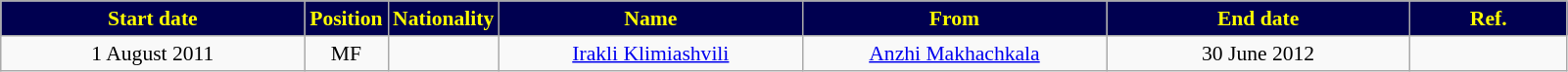<table class="wikitable" style="text-align:center; font-size:90%">
<tr>
<th style="background:#000050; color:yellow; width:200px;">Start date</th>
<th style="background:#000050; color:yellow; width:50px;">Position</th>
<th style="background:#000050; color:yellow; width:50px;">Nationality</th>
<th style="background:#000050; color:yellow; width:200px;">Name</th>
<th style="background:#000050; color:yellow; width:200px;">From</th>
<th style="background:#000050; color:yellow; width:200px;">End date</th>
<th style="background:#000050; color:yellow; width:100px;">Ref.</th>
</tr>
<tr>
<td>1 August 2011</td>
<td>MF</td>
<td></td>
<td><a href='#'>Irakli Klimiashvili</a></td>
<td><a href='#'>Anzhi Makhachkala</a></td>
<td>30 June 2012</td>
<td></td>
</tr>
</table>
